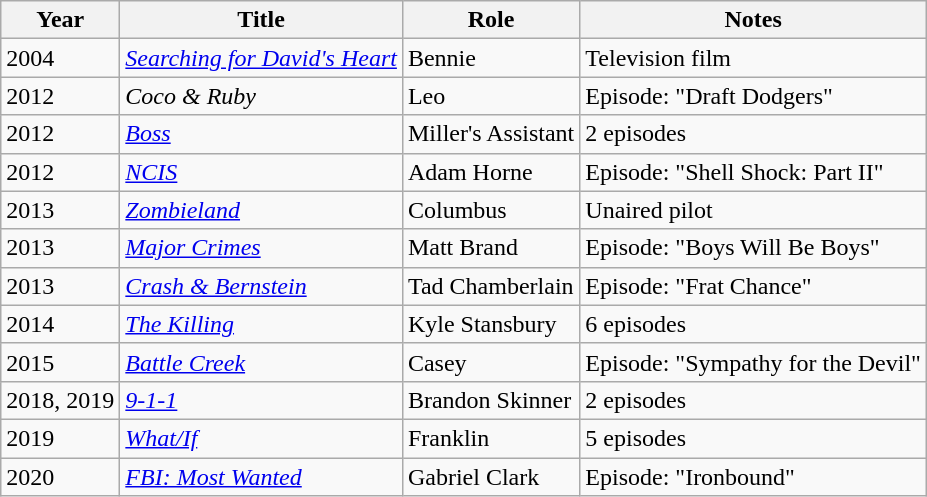<table class="wikitable sortable">
<tr>
<th>Year</th>
<th>Title</th>
<th>Role</th>
<th>Notes</th>
</tr>
<tr>
<td>2004</td>
<td><em><a href='#'>Searching for David's Heart</a></em></td>
<td>Bennie</td>
<td>Television film</td>
</tr>
<tr>
<td>2012</td>
<td><em>Coco & Ruby</em></td>
<td>Leo</td>
<td>Episode: "Draft Dodgers"</td>
</tr>
<tr>
<td>2012</td>
<td><a href='#'><em>Boss</em></a></td>
<td>Miller's Assistant</td>
<td>2 episodes</td>
</tr>
<tr>
<td>2012</td>
<td><a href='#'><em>NCIS</em></a></td>
<td>Adam Horne</td>
<td>Episode: "Shell Shock: Part II"</td>
</tr>
<tr>
<td>2013</td>
<td><em><a href='#'>Zombieland</a></em></td>
<td>Columbus</td>
<td>Unaired pilot</td>
</tr>
<tr>
<td>2013</td>
<td><a href='#'><em>Major Crimes</em></a></td>
<td>Matt Brand</td>
<td>Episode: "Boys Will Be Boys"</td>
</tr>
<tr>
<td>2013</td>
<td><em><a href='#'>Crash & Bernstein</a></em></td>
<td>Tad Chamberlain</td>
<td>Episode: "Frat Chance"</td>
</tr>
<tr>
<td>2014</td>
<td><a href='#'><em>The Killing</em></a></td>
<td>Kyle Stansbury</td>
<td>6 episodes</td>
</tr>
<tr>
<td>2015</td>
<td><a href='#'><em>Battle Creek</em></a></td>
<td>Casey</td>
<td>Episode: "Sympathy for the Devil"</td>
</tr>
<tr>
<td>2018, 2019</td>
<td><a href='#'><em>9-1-1</em></a></td>
<td>Brandon Skinner</td>
<td>2 episodes</td>
</tr>
<tr>
<td>2019</td>
<td><em><a href='#'>What/If</a></em></td>
<td>Franklin</td>
<td>5 episodes</td>
</tr>
<tr>
<td>2020</td>
<td><em><a href='#'>FBI: Most Wanted</a></em></td>
<td>Gabriel Clark</td>
<td>Episode: "Ironbound"</td>
</tr>
</table>
